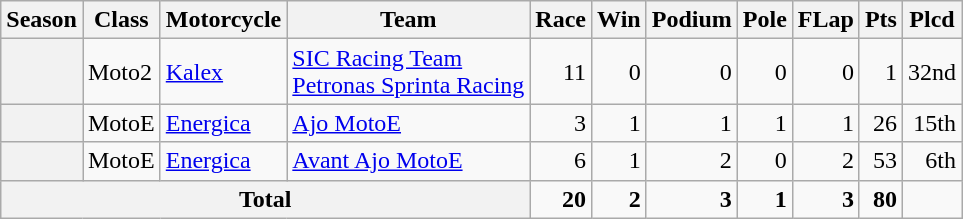<table class="wikitable" style=text-align:right;">
<tr>
<th>Season</th>
<th>Class</th>
<th>Motorcycle</th>
<th>Team</th>
<th>Race</th>
<th>Win</th>
<th>Podium</th>
<th>Pole</th>
<th>FLap</th>
<th>Pts</th>
<th>Plcd</th>
</tr>
<tr>
<th></th>
<td style="text-align:left;">Moto2</td>
<td style="text-align:left;"><a href='#'>Kalex</a></td>
<td style="text-align:left;"><a href='#'>SIC Racing Team</a><br><a href='#'>Petronas Sprinta Racing</a></td>
<td>11</td>
<td>0</td>
<td>0</td>
<td>0</td>
<td>0</td>
<td>1</td>
<td>32nd</td>
</tr>
<tr>
<th></th>
<td>MotoE</td>
<td style="text-align:left;"><a href='#'>Energica</a></td>
<td style="text-align:left;"><a href='#'>Ajo MotoE</a></td>
<td>3</td>
<td>1</td>
<td>1</td>
<td>1</td>
<td>1</td>
<td>26</td>
<td>15th</td>
</tr>
<tr>
<th></th>
<td>MotoE</td>
<td style="text-align:left;"><a href='#'>Energica</a></td>
<td style="text-align:left;"><a href='#'>Avant Ajo MotoE</a></td>
<td>6</td>
<td>1</td>
<td>2</td>
<td>0</td>
<td>2</td>
<td>53</td>
<td>6th</td>
</tr>
<tr>
<th colspan="4">Total</th>
<td><strong>20</strong></td>
<td><strong>2</strong></td>
<td><strong>3</strong></td>
<td><strong>1</strong></td>
<td><strong>3</strong></td>
<td><strong>80</strong></td>
<td></td>
</tr>
</table>
